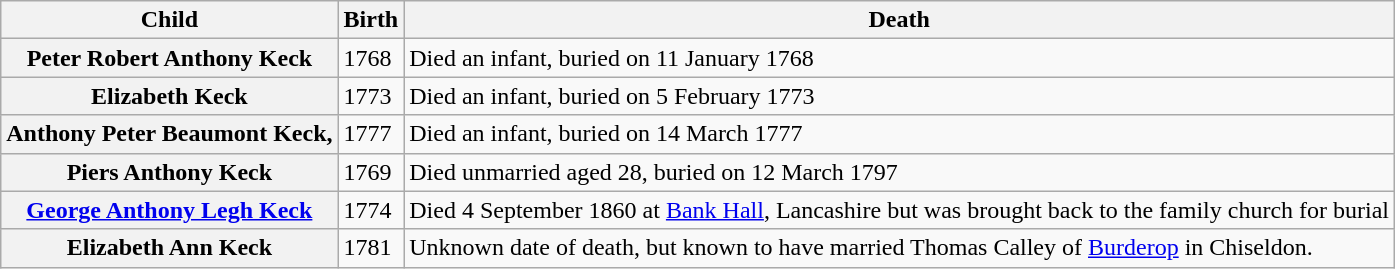<table class="wikitable" border="1">
<tr>
<th>Child</th>
<th>Birth</th>
<th>Death</th>
</tr>
<tr>
<th>Peter Robert Anthony Keck</th>
<td>1768</td>
<td>Died an infant, buried on 11 January 1768</td>
</tr>
<tr>
<th>Elizabeth Keck</th>
<td>1773</td>
<td>Died an infant, buried on 5 February 1773</td>
</tr>
<tr>
<th>Anthony Peter Beaumont Keck,</th>
<td>1777</td>
<td>Died an infant, buried on 14 March 1777</td>
</tr>
<tr>
<th>Piers Anthony Keck</th>
<td>1769</td>
<td>Died unmarried aged 28, buried on 12 March 1797</td>
</tr>
<tr>
<th><a href='#'>George Anthony Legh Keck</a></th>
<td>1774</td>
<td>Died 4 September 1860 at <a href='#'>Bank Hall</a>, Lancashire but was brought back to the family church for burial</td>
</tr>
<tr>
<th>Elizabeth Ann Keck</th>
<td>1781</td>
<td>Unknown date of death, but known to have married Thomas Calley of <a href='#'>Burderop</a> in Chiseldon.</td>
</tr>
</table>
